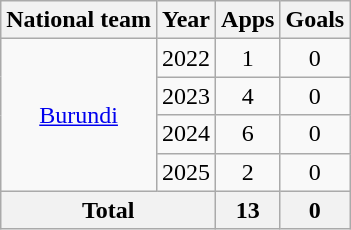<table class="wikitable" style="text-align:center">
<tr>
<th>National team</th>
<th>Year</th>
<th>Apps</th>
<th>Goals</th>
</tr>
<tr>
<td rowspan="4"><a href='#'>Burundi</a></td>
<td>2022</td>
<td>1</td>
<td>0</td>
</tr>
<tr>
<td>2023</td>
<td>4</td>
<td>0</td>
</tr>
<tr>
<td>2024</td>
<td>6</td>
<td>0</td>
</tr>
<tr>
<td>2025</td>
<td>2</td>
<td>0</td>
</tr>
<tr>
<th colspan="2">Total</th>
<th>13</th>
<th>0</th>
</tr>
</table>
